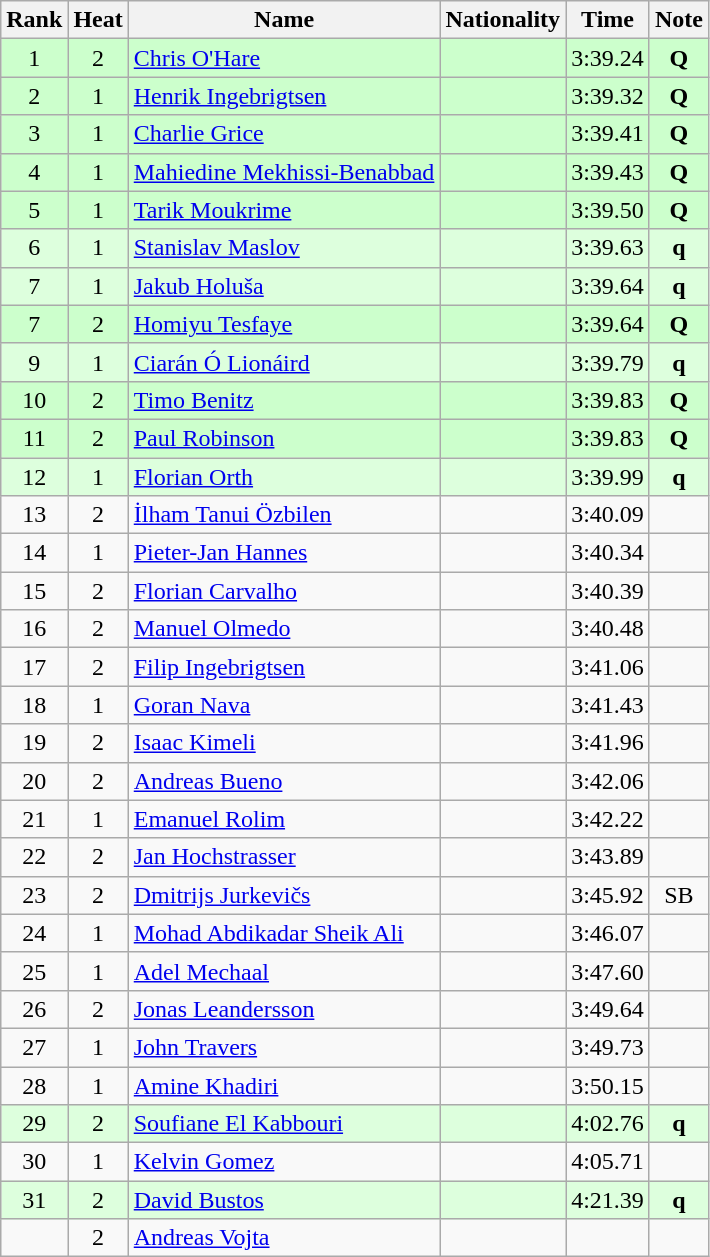<table class="wikitable sortable" style="text-align:center">
<tr>
<th>Rank</th>
<th>Heat</th>
<th>Name</th>
<th>Nationality</th>
<th>Time</th>
<th>Note</th>
</tr>
<tr bgcolor=ccffcc>
<td>1</td>
<td>2</td>
<td align=left><a href='#'>Chris O'Hare</a></td>
<td align=left></td>
<td>3:39.24</td>
<td><strong>Q</strong></td>
</tr>
<tr bgcolor=ccffcc>
<td>2</td>
<td>1</td>
<td align=left><a href='#'>Henrik Ingebrigtsen</a></td>
<td align=left></td>
<td>3:39.32</td>
<td><strong>Q</strong></td>
</tr>
<tr bgcolor=ccffcc>
<td>3</td>
<td>1</td>
<td align=left><a href='#'>Charlie Grice</a></td>
<td align=left></td>
<td>3:39.41</td>
<td><strong>Q</strong></td>
</tr>
<tr bgcolor=ccffcc>
<td>4</td>
<td>1</td>
<td align=left><a href='#'>Mahiedine Mekhissi-Benabbad</a></td>
<td align=left></td>
<td>3:39.43</td>
<td><strong>Q</strong></td>
</tr>
<tr bgcolor=ccffcc>
<td>5</td>
<td>1</td>
<td align=left><a href='#'>Tarik Moukrime</a></td>
<td align=left></td>
<td>3:39.50</td>
<td><strong>Q</strong></td>
</tr>
<tr bgcolor=ddffdd>
<td>6</td>
<td>1</td>
<td align=left><a href='#'>Stanislav Maslov</a></td>
<td align=left></td>
<td>3:39.63</td>
<td><strong>q</strong></td>
</tr>
<tr bgcolor=ddffdd>
<td>7</td>
<td>1</td>
<td align=left><a href='#'>Jakub Holuša</a></td>
<td align=left></td>
<td>3:39.64</td>
<td><strong>q</strong></td>
</tr>
<tr bgcolor=ccffcc>
<td>7</td>
<td>2</td>
<td align=left><a href='#'>Homiyu Tesfaye</a></td>
<td align=left></td>
<td>3:39.64</td>
<td><strong>Q</strong></td>
</tr>
<tr bgcolor=ddffdd>
<td>9</td>
<td>1</td>
<td align=left><a href='#'>Ciarán Ó Lionáird</a></td>
<td align=left></td>
<td>3:39.79</td>
<td><strong>q</strong></td>
</tr>
<tr bgcolor=ccffcc>
<td>10</td>
<td>2</td>
<td align=left><a href='#'>Timo Benitz</a></td>
<td align=left></td>
<td>3:39.83</td>
<td><strong>Q</strong></td>
</tr>
<tr bgcolor=ccffcc>
<td>11</td>
<td>2</td>
<td align=left><a href='#'>Paul Robinson</a></td>
<td align=left></td>
<td>3:39.83</td>
<td><strong>Q</strong></td>
</tr>
<tr bgcolor=ddffdd>
<td>12</td>
<td>1</td>
<td align=left><a href='#'>Florian Orth</a></td>
<td align=left></td>
<td>3:39.99</td>
<td><strong>q</strong></td>
</tr>
<tr>
<td>13</td>
<td>2</td>
<td align=left><a href='#'>İlham Tanui Özbilen</a></td>
<td align=left></td>
<td>3:40.09</td>
<td></td>
</tr>
<tr>
<td>14</td>
<td>1</td>
<td align=left><a href='#'>Pieter-Jan Hannes</a></td>
<td align=left></td>
<td>3:40.34</td>
<td></td>
</tr>
<tr>
<td>15</td>
<td>2</td>
<td align=left><a href='#'>Florian Carvalho</a></td>
<td align=left></td>
<td>3:40.39</td>
<td></td>
</tr>
<tr>
<td>16</td>
<td>2</td>
<td align=left><a href='#'>Manuel Olmedo</a></td>
<td align=left></td>
<td>3:40.48</td>
<td></td>
</tr>
<tr>
<td>17</td>
<td>2</td>
<td align=left><a href='#'>Filip Ingebrigtsen</a></td>
<td align=left></td>
<td>3:41.06</td>
<td></td>
</tr>
<tr>
<td>18</td>
<td>1</td>
<td align=left><a href='#'>Goran Nava</a></td>
<td align=left></td>
<td>3:41.43</td>
<td></td>
</tr>
<tr>
<td>19</td>
<td>2</td>
<td align=left><a href='#'>Isaac Kimeli</a></td>
<td align=left></td>
<td>3:41.96</td>
<td></td>
</tr>
<tr>
<td>20</td>
<td>2</td>
<td align=left><a href='#'>Andreas Bueno</a></td>
<td align=left></td>
<td>3:42.06</td>
<td></td>
</tr>
<tr>
<td>21</td>
<td>1</td>
<td align=left><a href='#'>Emanuel Rolim</a></td>
<td align=left></td>
<td>3:42.22</td>
<td></td>
</tr>
<tr>
<td>22</td>
<td>2</td>
<td align=left><a href='#'>Jan Hochstrasser</a></td>
<td align=left></td>
<td>3:43.89</td>
<td></td>
</tr>
<tr>
<td>23</td>
<td>2</td>
<td align=left><a href='#'>Dmitrijs Jurkevičs</a></td>
<td align=left></td>
<td>3:45.92</td>
<td>SB</td>
</tr>
<tr>
<td>24</td>
<td>1</td>
<td align=left><a href='#'>Mohad Abdikadar Sheik Ali</a></td>
<td align=left></td>
<td>3:46.07</td>
<td></td>
</tr>
<tr>
<td>25</td>
<td>1</td>
<td align=left><a href='#'>Adel Mechaal</a></td>
<td align=left></td>
<td>3:47.60</td>
<td></td>
</tr>
<tr>
<td>26</td>
<td>2</td>
<td align=left><a href='#'>Jonas Leandersson</a></td>
<td align=left></td>
<td>3:49.64</td>
<td></td>
</tr>
<tr>
<td>27</td>
<td>1</td>
<td align=left><a href='#'>John Travers</a></td>
<td align=left></td>
<td>3:49.73</td>
<td></td>
</tr>
<tr>
<td>28</td>
<td>1</td>
<td align=left><a href='#'>Amine Khadiri</a></td>
<td align=left></td>
<td>3:50.15</td>
<td></td>
</tr>
<tr bgcolor=ddffdd>
<td>29</td>
<td>2</td>
<td align=left><a href='#'>Soufiane El Kabbouri</a></td>
<td align=left></td>
<td>4:02.76</td>
<td><strong>q</strong></td>
</tr>
<tr>
<td>30</td>
<td>1</td>
<td align=left><a href='#'>Kelvin Gomez</a></td>
<td align=left></td>
<td>4:05.71</td>
<td></td>
</tr>
<tr bgcolor=ddffdd>
<td>31</td>
<td>2</td>
<td align=left><a href='#'>David Bustos</a></td>
<td align=left></td>
<td>4:21.39</td>
<td><strong>q</strong></td>
</tr>
<tr>
<td></td>
<td>2</td>
<td align=left><a href='#'>Andreas Vojta</a></td>
<td align=left></td>
<td></td>
<td></td>
</tr>
</table>
